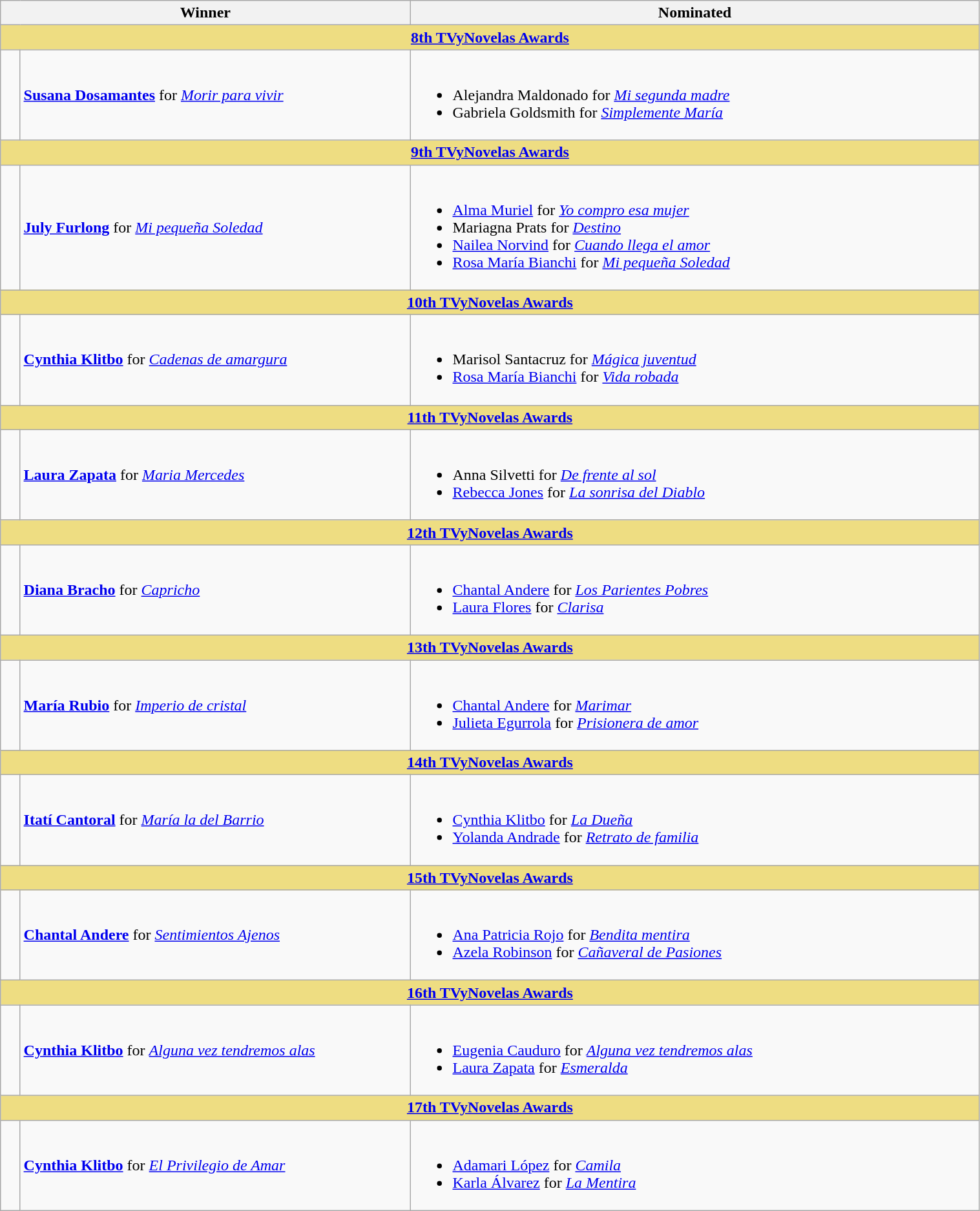<table class="wikitable" width=80%>
<tr align=center>
<th width="150px;" colspan=2; align="center">Winner</th>
<th width="580px;" align="center">Nominated</th>
</tr>
<tr>
<th colspan=9 style="background:#EEDD82;"  align="center"><strong><a href='#'>8th TVyNovelas Awards</a></strong></th>
</tr>
<tr>
<td width=2%></td>
<td><strong><a href='#'>Susana Dosamantes</a></strong> for <em><a href='#'>Morir para vivir</a></em></td>
<td><br><ul><li>Alejandra Maldonado for <em><a href='#'>Mi segunda madre</a></em></li><li>Gabriela Goldsmith for <em><a href='#'>Simplemente María</a></em></li></ul></td>
</tr>
<tr>
<th colspan=9 style="background:#EEDD82;"  align="center"><strong><a href='#'>9th TVyNovelas Awards</a></strong></th>
</tr>
<tr>
<td width=2%></td>
<td><strong><a href='#'>July Furlong</a></strong> for <em><a href='#'>Mi pequeña Soledad</a></em></td>
<td><br><ul><li><a href='#'>Alma Muriel</a> for <em><a href='#'>Yo compro esa mujer</a></em></li><li>Mariagna Prats for <em><a href='#'>Destino</a></em></li><li><a href='#'>Nailea Norvind</a> for <em><a href='#'>Cuando llega el amor</a></em></li><li><a href='#'>Rosa María Bianchi</a> for <em><a href='#'>Mi pequeña Soledad</a></em></li></ul></td>
</tr>
<tr>
<th colspan=9 style="background:#EEDD82;"  align="center"><strong><a href='#'>10th TVyNovelas Awards</a></strong></th>
</tr>
<tr>
<td width=2%></td>
<td><strong><a href='#'>Cynthia Klitbo</a></strong> for <em><a href='#'>Cadenas de amargura</a></em></td>
<td><br><ul><li>Marisol Santacruz for <em><a href='#'>Mágica juventud</a></em></li><li><a href='#'>Rosa María Bianchi</a> for <em><a href='#'>Vida robada</a></em></li></ul></td>
</tr>
<tr>
<th colspan=9 style="background:#EEDD82;"  align="center"><strong><a href='#'>11th TVyNovelas Awards</a></strong></th>
</tr>
<tr>
<td width=2%></td>
<td><strong><a href='#'>Laura Zapata</a></strong> for <em><a href='#'>Maria Mercedes</a></em></td>
<td><br><ul><li>Anna Silvetti for <em><a href='#'>De frente al sol</a></em></li><li><a href='#'>Rebecca Jones</a> for <em><a href='#'>La sonrisa del Diablo</a></em></li></ul></td>
</tr>
<tr>
<th colspan=9 style="background:#EEDD82;"  align="center"><strong><a href='#'>12th TVyNovelas Awards</a></strong></th>
</tr>
<tr>
<td width=2%></td>
<td><strong><a href='#'>Diana Bracho</a></strong> for <em><a href='#'>Capricho</a></em></td>
<td><br><ul><li><a href='#'>Chantal Andere</a> for <em><a href='#'>Los Parientes Pobres</a></em></li><li><a href='#'>Laura Flores</a> for <em><a href='#'>Clarisa</a></em></li></ul></td>
</tr>
<tr>
<th colspan=9 style="background:#EEDD82;"  align="center"><strong><a href='#'>13th TVyNovelas Awards</a></strong></th>
</tr>
<tr>
<td width=2%></td>
<td><strong><a href='#'>María Rubio</a></strong> for <em><a href='#'>Imperio de cristal</a></em></td>
<td><br><ul><li><a href='#'>Chantal Andere</a> for <em><a href='#'>Marimar</a></em></li><li><a href='#'>Julieta Egurrola</a> for <em><a href='#'>Prisionera de amor</a></em></li></ul></td>
</tr>
<tr>
<th colspan=9 style="background:#EEDD82;"  align="center"><strong><a href='#'>14th TVyNovelas Awards</a></strong></th>
</tr>
<tr>
<td width=2%></td>
<td><strong><a href='#'>Itatí Cantoral</a></strong> for <em><a href='#'>María la del Barrio</a></em></td>
<td><br><ul><li><a href='#'>Cynthia Klitbo</a> for <em><a href='#'>La Dueña</a></em></li><li><a href='#'>Yolanda Andrade</a> for <em><a href='#'>Retrato de familia</a></em></li></ul></td>
</tr>
<tr>
<th colspan=9 style="background:#EEDD82;"  align="center"><strong><a href='#'>15th TVyNovelas Awards</a></strong></th>
</tr>
<tr>
<td width=2%></td>
<td><strong><a href='#'>Chantal Andere</a></strong> for <em><a href='#'>Sentimientos Ajenos</a></em></td>
<td><br><ul><li><a href='#'>Ana Patricia Rojo</a> for <em><a href='#'>Bendita mentira</a></em></li><li><a href='#'>Azela Robinson</a> for <em><a href='#'>Cañaveral de Pasiones</a></em></li></ul></td>
</tr>
<tr>
<th colspan=9 style="background:#EEDD82;"  align="center"><strong><a href='#'>16th TVyNovelas Awards</a></strong></th>
</tr>
<tr>
<td width=2%></td>
<td><strong><a href='#'>Cynthia Klitbo</a></strong> for <em><a href='#'>Alguna vez tendremos alas</a></em></td>
<td><br><ul><li><a href='#'>Eugenia Cauduro</a> for <em><a href='#'>Alguna vez tendremos alas</a></em></li><li><a href='#'>Laura Zapata</a> for <em><a href='#'>Esmeralda</a></em></li></ul></td>
</tr>
<tr>
<th colspan=9 style="background:#EEDD82;"  align="center"><strong><a href='#'>17th TVyNovelas Awards</a></strong></th>
</tr>
<tr>
<td width=2%></td>
<td><strong><a href='#'>Cynthia Klitbo</a></strong> for <em><a href='#'>El Privilegio de Amar</a></em></td>
<td><br><ul><li><a href='#'>Adamari López</a> for <em><a href='#'>Camila</a></em></li><li><a href='#'>Karla Álvarez</a> for <em><a href='#'>La Mentira</a></em></li></ul></td>
</tr>
</table>
